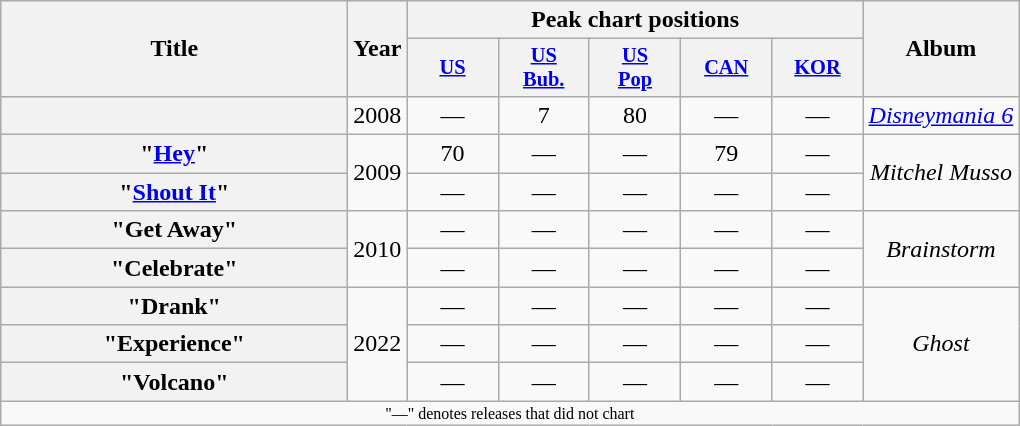<table class="wikitable plainrowheaders" style="text-align:center;" border="1">
<tr>
<th scope="col" rowspan="2" style="width:14em;">Title</th>
<th scope="col" rowspan="2">Year</th>
<th scope="col" colspan="5">Peak chart positions</th>
<th scope="col" rowspan="2">Album</th>
</tr>
<tr>
<th scope="col" style="width:4em;font-size:85%;"><a href='#'>US</a><br></th>
<th scope="col" style="width:4em;font-size:85%;"><a href='#'>US<br>Bub.</a><br></th>
<th scope="col" style="width:4em;font-size:85%;"><a href='#'>US<br>Pop</a><br></th>
<th scope="col" style="width:4em;font-size:85%;"><a href='#'>CAN</a><br></th>
<th scope="col" style="width:4em;font-size:85%;"><a href='#'>KOR</a><br></th>
</tr>
<tr>
<th scope="row"><br></th>
<td>2008</td>
<td>—</td>
<td>7</td>
<td>80</td>
<td>—</td>
<td>—</td>
<td align="center"><em><a href='#'>Disneymania 6</a></em></td>
</tr>
<tr>
<th scope="row">"<a href='#'>Hey</a>"</th>
<td rowspan="2">2009</td>
<td>70</td>
<td>—</td>
<td>—</td>
<td>79</td>
<td>—</td>
<td align="center" rowspan=2><em>Mitchel Musso</em></td>
</tr>
<tr>
<th scope="row">"<a href='#'>Shout It</a>"</th>
<td>—</td>
<td>—</td>
<td>—</td>
<td>—</td>
<td>—</td>
</tr>
<tr>
<th scope="row">"Get Away"</th>
<td rowspan="2">2010</td>
<td>—</td>
<td>—</td>
<td>—</td>
<td>—</td>
<td>—</td>
<td align="center" rowspan=2><em>Brainstorm</em></td>
</tr>
<tr>
<th scope="row">"Celebrate"</th>
<td>—</td>
<td>—</td>
<td>—</td>
<td>—</td>
<td>—</td>
</tr>
<tr>
<th scope="row">"Drank"</th>
<td rowspan=3>2022</td>
<td>—</td>
<td>—</td>
<td>—</td>
<td>—</td>
<td>—</td>
<td align="center" rowspan=3><em>Ghost</em></td>
</tr>
<tr>
<th scope="row">"Experience"<br></th>
<td>—</td>
<td>—</td>
<td>—</td>
<td>—</td>
<td>—</td>
</tr>
<tr>
<th scope="row">"Volcano"<br></th>
<td>—</td>
<td>—</td>
<td>—</td>
<td>—</td>
<td>—</td>
</tr>
<tr>
<td colspan="9" style="font-size:8pt">"—" denotes releases that did not chart</td>
</tr>
</table>
